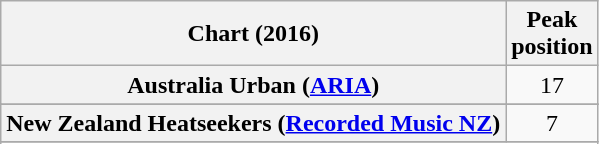<table class="wikitable sortable plainrowheaders" style="text-align:center">
<tr>
<th scope="col">Chart (2016)</th>
<th scope="col">Peak<br>position</th>
</tr>
<tr>
<th scope="row">Australia Urban (<a href='#'>ARIA</a>)</th>
<td>17</td>
</tr>
<tr>
</tr>
<tr>
</tr>
<tr>
<th scope="row">New Zealand Heatseekers (<a href='#'>Recorded Music NZ</a>)</th>
<td>7</td>
</tr>
<tr>
</tr>
<tr>
</tr>
<tr>
</tr>
<tr>
</tr>
</table>
